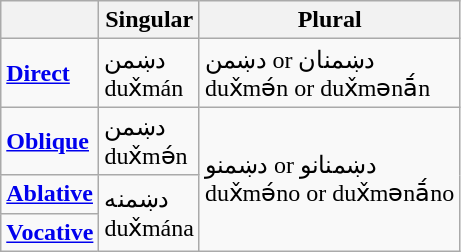<table class="wikitable">
<tr>
<th></th>
<th>Singular</th>
<th>Plural</th>
</tr>
<tr>
<td><strong><a href='#'>Direct</a></strong></td>
<td>دښمن<br>dux̌mán</td>
<td>دښمن or دښمنان<br>dux̌mə́n or dux̌mənā́n</td>
</tr>
<tr>
<td><strong><a href='#'>Oblique</a></strong></td>
<td>دښمن<br>dux̌mə́n</td>
<td rowspan="3">دښمنو or دښمنانو<br>dux̌mə́no or dux̌mənā́no</td>
</tr>
<tr>
<td><strong><a href='#'>Ablative</a></strong></td>
<td rowspan="2">دښمنه<br>dux̌mána</td>
</tr>
<tr>
<td><strong><a href='#'>Vocative</a></strong></td>
</tr>
</table>
